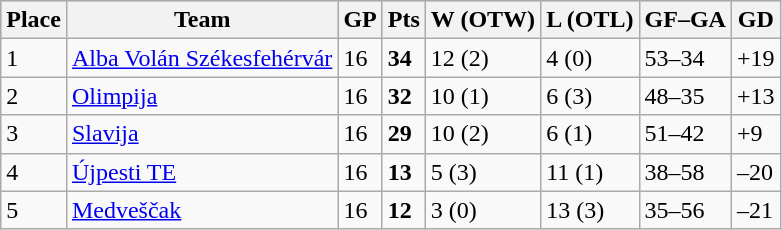<table class="wikitable">
<tr style="background-color:#c0c0c0;">
<th>Place</th>
<th>Team</th>
<th>GP</th>
<th>Pts</th>
<th>W (OTW)</th>
<th>L (OTL)</th>
<th>GF–GA</th>
<th>GD</th>
</tr>
<tr>
<td>1</td>
<td><a href='#'>Alba Volán Székesfehérvár</a></td>
<td>16</td>
<td><strong>34</strong></td>
<td>12 (2)</td>
<td>4 (0)</td>
<td>53–34</td>
<td>+19</td>
</tr>
<tr>
<td>2</td>
<td><a href='#'>Olimpija</a></td>
<td>16</td>
<td><strong>32</strong></td>
<td>10 (1)</td>
<td>6 (3)</td>
<td>48–35</td>
<td>+13</td>
</tr>
<tr>
<td>3</td>
<td><a href='#'>Slavija</a></td>
<td>16</td>
<td><strong>29</strong></td>
<td>10 (2)</td>
<td>6 (1)</td>
<td>51–42</td>
<td>+9</td>
</tr>
<tr>
<td>4</td>
<td><a href='#'>Újpesti TE</a></td>
<td>16</td>
<td><strong>13</strong></td>
<td>5 (3)</td>
<td>11 (1)</td>
<td>38–58</td>
<td>–20</td>
</tr>
<tr>
<td>5</td>
<td><a href='#'>Medveščak</a></td>
<td>16</td>
<td><strong>12</strong></td>
<td>3 (0)</td>
<td>13 (3)</td>
<td>35–56</td>
<td>–21</td>
</tr>
</table>
